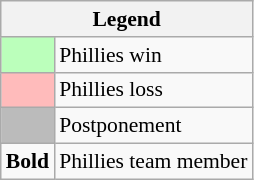<table class="wikitable" style="font-size:90%">
<tr>
<th colspan="2">Legend</th>
</tr>
<tr>
<td style="background:#bfb;"> </td>
<td>Phillies win</td>
</tr>
<tr>
<td style="background:#fbb;"> </td>
<td>Phillies loss</td>
</tr>
<tr>
<td style="background:#bbb;"> </td>
<td>Postponement</td>
</tr>
<tr>
<td><strong>Bold</strong></td>
<td>Phillies team member</td>
</tr>
</table>
